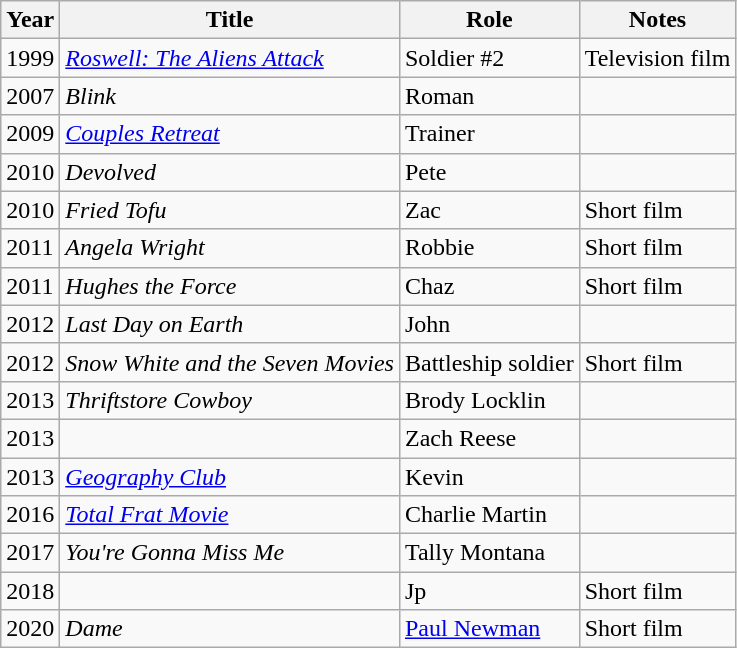<table class="wikitable sortable">
<tr>
<th>Year</th>
<th>Title</th>
<th>Role</th>
<th class="unsortable">Notes</th>
</tr>
<tr>
<td>1999</td>
<td><em><a href='#'>Roswell: The Aliens Attack</a></em></td>
<td>Soldier #2</td>
<td>Television film</td>
</tr>
<tr>
<td>2007</td>
<td><em>Blink</em></td>
<td>Roman</td>
<td></td>
</tr>
<tr>
<td>2009</td>
<td><em><a href='#'>Couples Retreat</a></em></td>
<td>Trainer</td>
<td></td>
</tr>
<tr>
<td>2010</td>
<td><em>Devolved</em></td>
<td>Pete</td>
<td></td>
</tr>
<tr>
<td>2010</td>
<td><em>Fried Tofu</em></td>
<td>Zac</td>
<td>Short film</td>
</tr>
<tr>
<td>2011</td>
<td><em>Angela Wright</em></td>
<td>Robbie</td>
<td>Short film</td>
</tr>
<tr>
<td>2011</td>
<td><em>Hughes the Force</em></td>
<td>Chaz</td>
<td>Short film</td>
</tr>
<tr>
<td>2012</td>
<td><em>Last Day on Earth</em></td>
<td>John</td>
<td></td>
</tr>
<tr>
<td>2012</td>
<td><em>Snow White and the Seven Movies</em></td>
<td>Battleship soldier</td>
<td>Short film</td>
</tr>
<tr>
<td>2013</td>
<td><em>Thriftstore Cowboy</em></td>
<td>Brody Locklin</td>
<td></td>
</tr>
<tr>
<td>2013</td>
<td><em></em></td>
<td>Zach Reese</td>
<td></td>
</tr>
<tr>
<td>2013</td>
<td><em><a href='#'>Geography Club</a></em></td>
<td>Kevin</td>
<td></td>
</tr>
<tr>
<td>2016</td>
<td><em><a href='#'>Total Frat Movie</a></em></td>
<td>Charlie Martin</td>
<td></td>
</tr>
<tr>
<td>2017</td>
<td><em>You're Gonna Miss Me</em></td>
<td>Tally Montana</td>
<td></td>
</tr>
<tr>
<td>2018</td>
<td><em></em></td>
<td>Jp</td>
<td>Short film</td>
</tr>
<tr>
<td>2020</td>
<td><em>Dame</em></td>
<td><a href='#'>Paul Newman</a></td>
<td>Short film</td>
</tr>
</table>
